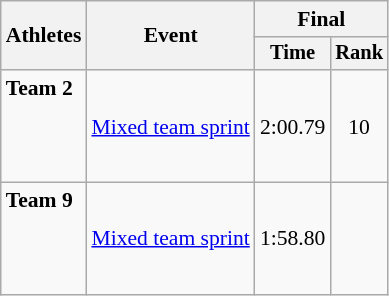<table class="wikitable" style="font-size:90%">
<tr>
<th rowspan="2">Athletes</th>
<th rowspan="2">Event</th>
<th colspan="2">Final</th>
</tr>
<tr style="font-size:95%">
<th>Time</th>
<th>Rank</th>
</tr>
<tr align=center>
<td align=left><strong>Team 2</strong><br><br><br><br></td>
<td align=left><a href='#'>Mixed team sprint</a></td>
<td>2:00.79</td>
<td>10</td>
</tr>
<tr align=center>
<td align=left><strong>Team 9</strong><br><br><br><br></td>
<td align=left><a href='#'>Mixed team sprint</a></td>
<td>1:58.80</td>
<td></td>
</tr>
</table>
